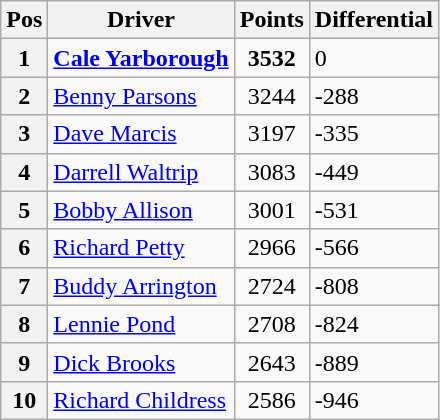<table class="wikitable">
<tr>
<th>Pos</th>
<th>Driver</th>
<th>Points</th>
<th>Differential</th>
</tr>
<tr>
<th>1 </th>
<td><strong><a href='#'>Cale Yarborough</a></strong></td>
<td style="text-align:center;"><strong>3532</strong></td>
<td>0</td>
</tr>
<tr>
<th>2 </th>
<td><a href='#'>Benny Parsons</a></td>
<td style="text-align:center;">3244</td>
<td>-288</td>
</tr>
<tr>
<th>3 </th>
<td><a href='#'>Dave Marcis</a></td>
<td style="text-align:center;">3197</td>
<td>-335</td>
</tr>
<tr>
<th>4 </th>
<td><a href='#'>Darrell Waltrip</a></td>
<td style="text-align:center;">3083</td>
<td>-449</td>
</tr>
<tr>
<th>5 </th>
<td><a href='#'>Bobby Allison</a></td>
<td style="text-align:center;">3001</td>
<td>-531</td>
</tr>
<tr>
<th>6 </th>
<td><a href='#'>Richard Petty</a></td>
<td style="text-align:center;">2966</td>
<td>-566</td>
</tr>
<tr>
<th>7 </th>
<td><a href='#'>Buddy Arrington</a></td>
<td style="text-align:center;">2724</td>
<td>-808</td>
</tr>
<tr>
<th>8 </th>
<td><a href='#'>Lennie Pond</a></td>
<td style="text-align:center;">2708</td>
<td>-824</td>
</tr>
<tr>
<th>9 </th>
<td><a href='#'>Dick Brooks</a></td>
<td style="text-align:center;">2643</td>
<td>-889</td>
</tr>
<tr>
<th>10 </th>
<td><a href='#'>Richard Childress</a></td>
<td style="text-align:center;">2586</td>
<td>-946</td>
</tr>
</table>
